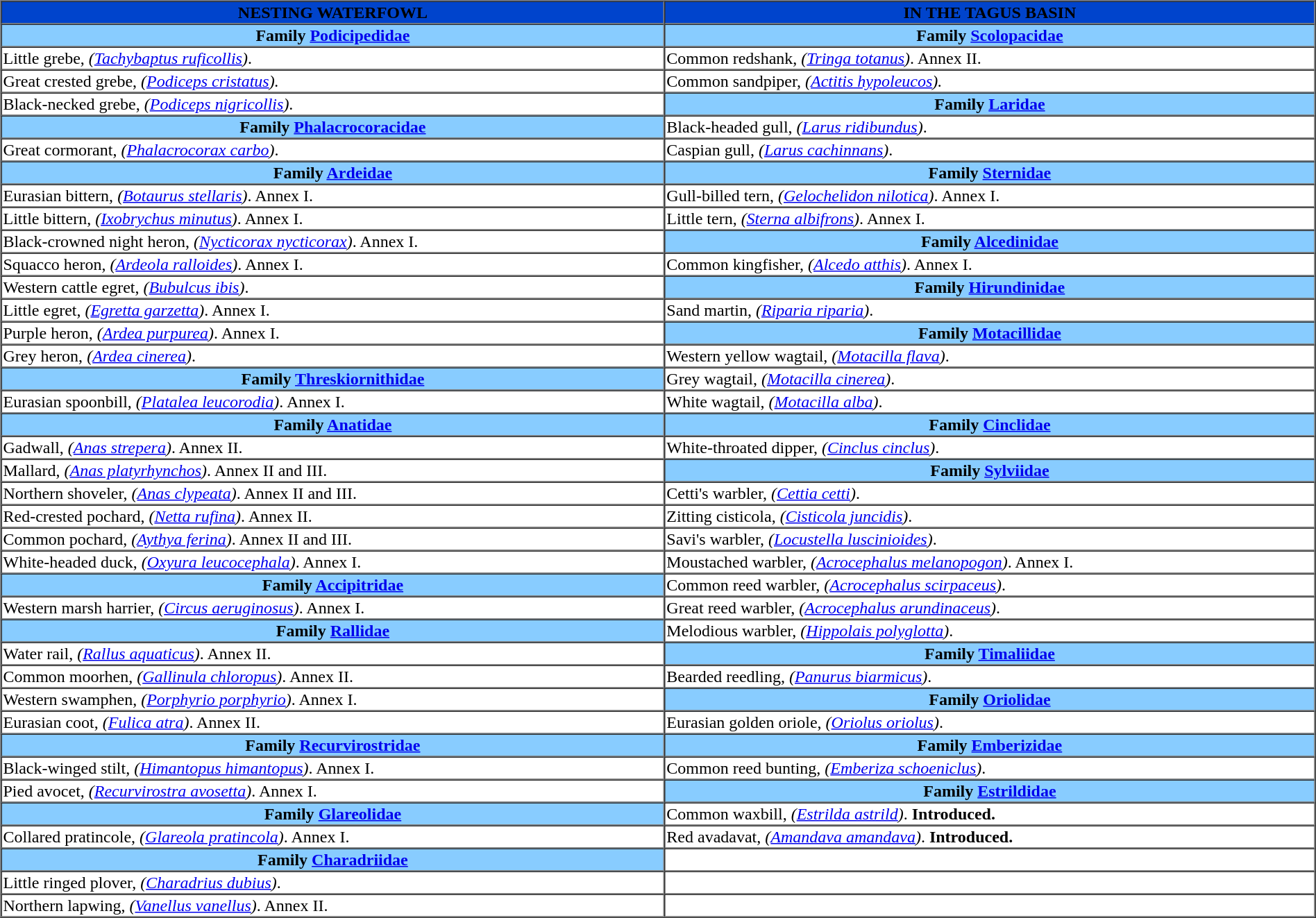<table border="1" cellspacing="0" align="center" width="100%">
<tr>
<th style="background:#0044cc;"><span>NESTING WATERFOWL</span></th>
<th style="background:#0044cc;"><span>IN THE TAGUS BASIN</span></th>
</tr>
<tr>
<th style="background:#88ccff;">Family <a href='#'>Podicipedidae</a></th>
<th style="background:#88ccff;">Family <a href='#'>Scolopacidae</a></th>
</tr>
<tr>
<td>Little grebe, <em>(<a href='#'>Tachybaptus ruficollis</a>)</em>.</td>
<td>Common redshank, <em>(<a href='#'>Tringa totanus</a>)</em>. Annex II.</td>
</tr>
<tr>
<td>Great crested grebe, <em>(<a href='#'>Podiceps cristatus</a>).</em></td>
<td>Common sandpiper, <em>(<a href='#'>Actitis hypoleucos</a>).</em></td>
</tr>
<tr>
<td>Black-necked grebe, <em>(<a href='#'>Podiceps nigricollis</a>)</em>.</td>
<th style="background:#88ccff;">Family <a href='#'>Laridae</a></th>
</tr>
<tr>
<th style="background:#88ccff;">Family <a href='#'>Phalacrocoracidae</a></th>
<td>Black-headed gull, <em>(<a href='#'>Larus ridibundus</a>)</em>.</td>
</tr>
<tr>
<td>Great cormorant, <em>(<a href='#'>Phalacrocorax carbo</a>)</em>.</td>
<td>Caspian gull, <em>(<a href='#'>Larus cachinnans</a>)</em>.</td>
</tr>
<tr>
<th style="background:#88ccff;">Family <a href='#'>Ardeidae</a></th>
<th style="background:#88ccff;">Family <a href='#'>Sternidae</a></th>
</tr>
<tr>
<td>Eurasian bittern, <em>(<a href='#'>Botaurus stellaris</a>)</em>. Annex I.</td>
<td>Gull-billed tern, <em>(<a href='#'>Gelochelidon nilotica</a>)</em>. Annex I.</td>
</tr>
<tr>
<td>Little bittern, <em>(<a href='#'>Ixobrychus minutus</a>)</em>. Annex I.</td>
<td>Little tern, <em>(<a href='#'>Sterna albifrons</a>)</em>. Annex I.</td>
</tr>
<tr>
<td>Black-crowned night heron, <em>(<a href='#'>Nycticorax nycticorax</a>)</em>. Annex I.</td>
<th style="background:#88ccff;">Family <a href='#'>Alcedinidae</a></th>
</tr>
<tr>
<td>Squacco heron, <em>(<a href='#'>Ardeola ralloides</a>)</em>. Annex I.</td>
<td>Common kingfisher, <em>(<a href='#'>Alcedo atthis</a>)</em>. Annex I.</td>
</tr>
<tr>
<td>Western cattle egret, <em>(<a href='#'>Bubulcus ibis</a>)</em>.</td>
<th style="background:#88ccff;">Family <a href='#'>Hirundinidae</a></th>
</tr>
<tr>
<td>Little egret, <em>(<a href='#'>Egretta garzetta</a>)</em>. Annex I.</td>
<td>Sand martin, <em>(<a href='#'>Riparia riparia</a>)</em>.</td>
</tr>
<tr>
<td>Purple heron, <em>(<a href='#'>Ardea purpurea</a>)</em>. Annex I.</td>
<th style="background:#88ccff;">Family <a href='#'>Motacillidae</a></th>
</tr>
<tr>
<td>Grey heron, <em>(<a href='#'>Ardea cinerea</a>)</em>.</td>
<td>Western yellow wagtail, <em>(<a href='#'>Motacilla flava</a>)</em>.</td>
</tr>
<tr>
<th style="background:#88ccff;">Family <a href='#'>Threskiornithidae</a></th>
<td>Grey wagtail, <em>(<a href='#'>Motacilla cinerea</a>)</em>.</td>
</tr>
<tr>
<td>Eurasian spoonbill, <em>(<a href='#'>Platalea leucorodia</a>)</em>. Annex I.</td>
<td>White wagtail, <em>(<a href='#'>Motacilla alba</a>)</em>.</td>
</tr>
<tr>
<th style="background:#88ccff;">Family <a href='#'>Anatidae</a></th>
<th style="background:#88ccff;">Family <a href='#'>Cinclidae</a></th>
</tr>
<tr>
<td>Gadwall, <em>(<a href='#'>Anas strepera</a>)</em>. Annex II.</td>
<td>White-throated dipper, <em>(<a href='#'>Cinclus cinclus</a>)</em>.</td>
</tr>
<tr>
<td>Mallard, <em>(<a href='#'>Anas platyrhynchos</a>)</em>. Annex II and III.</td>
<th style="background:#88ccff;">Family <a href='#'>Sylviidae</a></th>
</tr>
<tr>
<td>Northern shoveler, <em>(<a href='#'>Anas clypeata</a>)</em>. Annex II and III.</td>
<td>Cetti's warbler, <em>(<a href='#'>Cettia cetti</a>)</em>.</td>
</tr>
<tr>
<td>Red-crested pochard, <em>(<a href='#'>Netta rufina</a>)</em>. Annex II.</td>
<td>Zitting cisticola, <em>(<a href='#'>Cisticola juncidis</a>)</em>.</td>
</tr>
<tr>
<td>Common pochard, <em>(<a href='#'>Aythya ferina</a>)</em>. Annex II and III.</td>
<td>Savi's warbler, <em>(<a href='#'>Locustella luscinioides</a>)</em>.</td>
</tr>
<tr>
<td>White-headed duck, <em>(<a href='#'>Oxyura leucocephala</a>)</em>. Annex I.</td>
<td>Moustached warbler, <em>(<a href='#'>Acrocephalus melanopogon</a>)</em>. Annex I.</td>
</tr>
<tr>
<th style="background:#88ccff;">Family <a href='#'>Accipitridae</a></th>
<td>Common reed warbler, <em>(<a href='#'>Acrocephalus scirpaceus</a>)</em>.</td>
</tr>
<tr>
<td>Western marsh harrier, <em>(<a href='#'>Circus aeruginosus</a>)</em>. Annex I.</td>
<td>Great reed warbler, <em>(<a href='#'>Acrocephalus arundinaceus</a>)</em>.</td>
</tr>
<tr>
<th style="background:#88ccff;">Family <a href='#'>Rallidae</a></th>
<td>Melodious warbler, <em>(<a href='#'>Hippolais polyglotta</a>)</em>.</td>
</tr>
<tr>
<td>Water rail, <em>(<a href='#'>Rallus aquaticus</a>)</em>. Annex II.</td>
<th style="background:#88ccff;">Family <a href='#'>Timaliidae</a></th>
</tr>
<tr>
<td>Common moorhen, <em>(<a href='#'>Gallinula chloropus</a>)</em>. Annex II.</td>
<td>Bearded reedling, <em>(<a href='#'>Panurus biarmicus</a>)</em>.</td>
</tr>
<tr>
<td>Western swamphen, <em>(<a href='#'>Porphyrio porphyrio</a>)</em>. Annex I.</td>
<th style="background:#88ccff;">Family <a href='#'>Oriolidae</a></th>
</tr>
<tr>
<td>Eurasian coot, <em>(<a href='#'>Fulica atra</a>)</em>. Annex II.</td>
<td>Eurasian golden oriole, <em>(<a href='#'>Oriolus oriolus</a>)</em>.</td>
</tr>
<tr>
<th style="background:#88ccff;">Family <a href='#'>Recurvirostridae</a></th>
<th style="background:#88ccff;">Family <a href='#'>Emberizidae</a></th>
</tr>
<tr>
<td>Black-winged stilt, <em>(<a href='#'>Himantopus himantopus</a>)</em>. Annex I.</td>
<td>Common reed bunting, <em>(<a href='#'>Emberiza schoeniclus</a>)</em>.</td>
</tr>
<tr>
<td>Pied avocet, <em>(<a href='#'>Recurvirostra avosetta</a>)</em>. Annex I.</td>
<th style="background:#88ccff;">Family <a href='#'>Estrildidae</a></th>
</tr>
<tr>
<th style="background:#88ccff;">Family <a href='#'>Glareolidae</a></th>
<td>Common waxbill, <em>(<a href='#'>Estrilda astrild</a>)</em>. <strong>Introduced.</strong></td>
</tr>
<tr>
<td>Collared pratincole, <em>(<a href='#'>Glareola pratincola</a>)</em>. Annex I.</td>
<td>Red avadavat, <em>(<a href='#'>Amandava amandava</a>)</em>. <strong>Introduced.</strong></td>
</tr>
<tr>
<th style="background:#88ccff;">Family <a href='#'>Charadriidae</a></th>
<td></td>
</tr>
<tr>
<td>Little ringed plover, <em>(<a href='#'>Charadrius dubius</a>)</em>.</td>
<td></td>
</tr>
<tr>
<td>Northern lapwing, <em>(<a href='#'>Vanellus vanellus</a>)</em>. Annex II.</td>
<td></td>
</tr>
</table>
